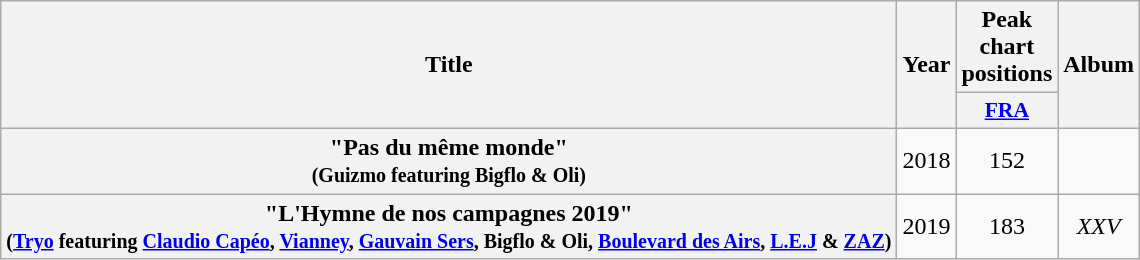<table class="wikitable plainrowheaders" style="text-align:center;" border="1">
<tr>
<th scope="col" rowspan="2">Title</th>
<th scope="col" rowspan="2">Year</th>
<th scope="col">Peak chart positions</th>
<th scope="col" rowspan="2">Album</th>
</tr>
<tr>
<th scope="col" style="width:2.2em;font-size:90%;"><a href='#'>FRA</a><br></th>
</tr>
<tr>
<th scope="row">"Pas du même monde"<br><small>(Guizmo featuring Bigflo & Oli)</small></th>
<td>2018</td>
<td>152</td>
<td></td>
</tr>
<tr>
<th scope="row">"L'Hymne de nos campagnes 2019"<br><small>(<a href='#'>Tryo</a> featuring <a href='#'>Claudio Capéo</a>, <a href='#'>Vianney</a>, <a href='#'>Gauvain Sers</a>, Bigflo & Oli, <a href='#'>Boulevard des Airs</a>, <a href='#'>L.E.J</a> & <a href='#'>ZAZ</a>)</small></th>
<td>2019</td>
<td>183</td>
<td><em>XXV</em><br></td>
</tr>
</table>
